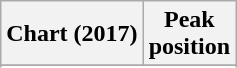<table class="wikitable sortable plainrowheaders">
<tr>
<th>Chart (2017)</th>
<th>Peak<br>position</th>
</tr>
<tr>
</tr>
<tr>
</tr>
<tr>
</tr>
<tr>
</tr>
<tr>
</tr>
<tr>
</tr>
</table>
